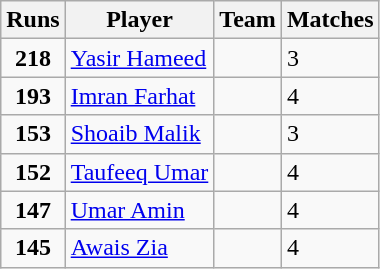<table class="wikitable sortable">
<tr>
<th>Runs</th>
<th>Player</th>
<th>Team</th>
<th>Matches</th>
</tr>
<tr>
<td align=center><strong>218</strong></td>
<td><a href='#'>Yasir Hameed</a></td>
<td></td>
<td>3</td>
</tr>
<tr>
<td align=center><strong>193</strong></td>
<td><a href='#'>Imran Farhat</a></td>
<td></td>
<td>4</td>
</tr>
<tr>
<td align=center><strong>153</strong></td>
<td><a href='#'>Shoaib Malik</a></td>
<td></td>
<td>3</td>
</tr>
<tr>
<td align=center><strong>152</strong></td>
<td><a href='#'>Taufeeq Umar</a></td>
<td></td>
<td>4</td>
</tr>
<tr>
<td align=center><strong>147</strong></td>
<td><a href='#'>Umar Amin</a></td>
<td></td>
<td>4</td>
</tr>
<tr>
<td align=center><strong>145</strong></td>
<td><a href='#'>Awais Zia</a></td>
<td></td>
<td>4</td>
</tr>
</table>
